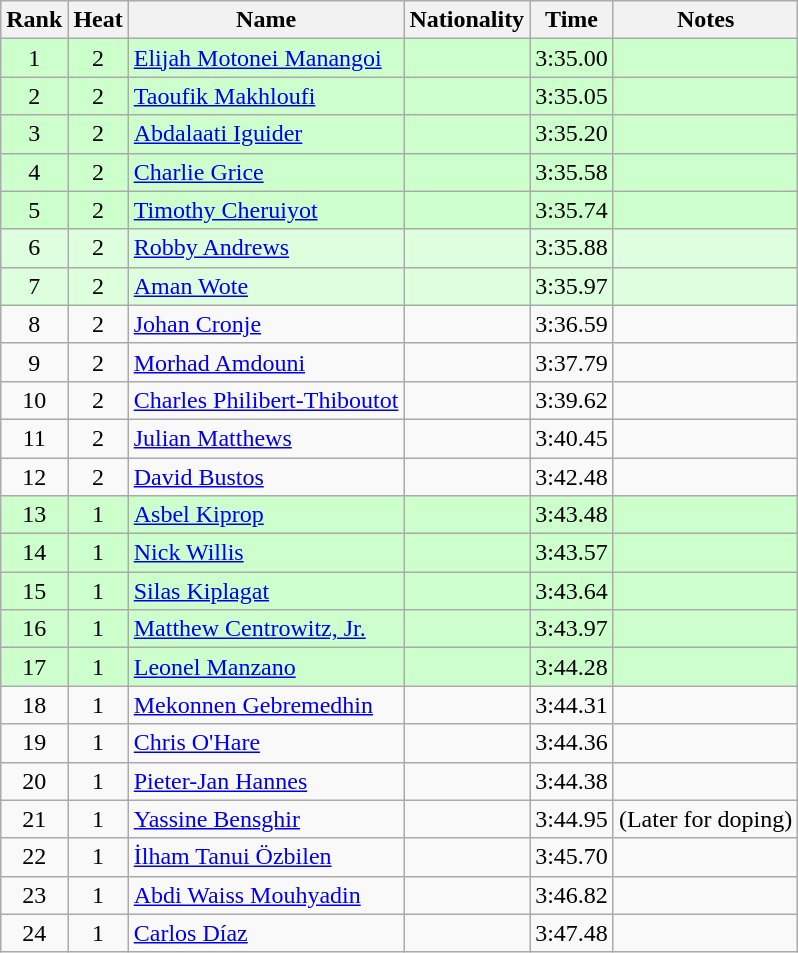<table class="wikitable sortable" style="text-align:center">
<tr>
<th>Rank</th>
<th>Heat</th>
<th>Name</th>
<th>Nationality</th>
<th>Time</th>
<th>Notes</th>
</tr>
<tr bgcolor=ccffcc>
<td>1</td>
<td>2</td>
<td align=left><a href='#'>Elijah Motonei Manangoi</a></td>
<td align=left></td>
<td>3:35.00</td>
<td></td>
</tr>
<tr bgcolor=ccffcc>
<td>2</td>
<td>2</td>
<td align=left><a href='#'>Taoufik Makhloufi</a></td>
<td align=left></td>
<td>3:35.05</td>
<td></td>
</tr>
<tr bgcolor=ccffcc>
<td>3</td>
<td>2</td>
<td align=left><a href='#'>Abdalaati Iguider</a></td>
<td align=left></td>
<td>3:35.20</td>
<td></td>
</tr>
<tr bgcolor=ccffcc>
<td>4</td>
<td>2</td>
<td align=left><a href='#'>Charlie Grice</a></td>
<td align=left></td>
<td>3:35.58</td>
<td></td>
</tr>
<tr bgcolor=ccffcc>
<td>5</td>
<td>2</td>
<td align=left><a href='#'>Timothy Cheruiyot</a></td>
<td align=left></td>
<td>3:35.74</td>
<td></td>
</tr>
<tr bgcolor=ddffdd>
<td>6</td>
<td>2</td>
<td align=left><a href='#'>Robby Andrews</a></td>
<td align=left></td>
<td>3:35.88</td>
<td></td>
</tr>
<tr bgcolor=ddffdd>
<td>7</td>
<td>2</td>
<td align=left><a href='#'>Aman Wote</a></td>
<td align=left></td>
<td>3:35.97</td>
<td></td>
</tr>
<tr>
<td>8</td>
<td>2</td>
<td align=left><a href='#'>Johan Cronje</a></td>
<td align=left></td>
<td>3:36.59</td>
<td></td>
</tr>
<tr>
<td>9</td>
<td>2</td>
<td align=left><a href='#'>Morhad Amdouni</a></td>
<td align=left></td>
<td>3:37.79</td>
<td></td>
</tr>
<tr>
<td>10</td>
<td>2</td>
<td align=left><a href='#'>Charles Philibert-Thiboutot</a></td>
<td align=left></td>
<td>3:39.62</td>
<td></td>
</tr>
<tr>
<td>11</td>
<td>2</td>
<td align=left><a href='#'>Julian Matthews</a></td>
<td align=left></td>
<td>3:40.45</td>
<td></td>
</tr>
<tr>
<td>12</td>
<td>2</td>
<td align=left><a href='#'>David Bustos</a></td>
<td align=left></td>
<td>3:42.48</td>
<td></td>
</tr>
<tr bgcolor=ccffcc>
<td>13</td>
<td>1</td>
<td align=left><a href='#'>Asbel Kiprop</a></td>
<td align=left></td>
<td>3:43.48</td>
<td></td>
</tr>
<tr bgcolor=ccffcc>
<td>14</td>
<td>1</td>
<td align=left><a href='#'>Nick Willis</a></td>
<td align=left></td>
<td>3:43.57</td>
<td></td>
</tr>
<tr bgcolor=ccffcc>
<td>15</td>
<td>1</td>
<td align=left><a href='#'>Silas Kiplagat</a></td>
<td align=left></td>
<td>3:43.64</td>
<td></td>
</tr>
<tr bgcolor=ccffcc>
<td>16</td>
<td>1</td>
<td align=left><a href='#'>Matthew Centrowitz, Jr.</a></td>
<td align=left></td>
<td>3:43.97</td>
<td></td>
</tr>
<tr bgcolor=ccffcc>
<td>17</td>
<td>1</td>
<td align=left><a href='#'>Leonel Manzano</a></td>
<td align=left></td>
<td>3:44.28</td>
<td></td>
</tr>
<tr>
<td>18</td>
<td>1</td>
<td align=left><a href='#'>Mekonnen Gebremedhin</a></td>
<td align=left></td>
<td>3:44.31</td>
<td></td>
</tr>
<tr>
<td>19</td>
<td>1</td>
<td align=left><a href='#'>Chris O'Hare</a></td>
<td align=left></td>
<td>3:44.36</td>
<td></td>
</tr>
<tr>
<td>20</td>
<td>1</td>
<td align=left><a href='#'>Pieter-Jan Hannes</a></td>
<td align=left></td>
<td>3:44.38</td>
<td></td>
</tr>
<tr>
<td>21</td>
<td>1</td>
<td align=left><a href='#'>Yassine Bensghir</a></td>
<td align=left></td>
<td>3:44.95</td>
<td>(Later  for doping)</td>
</tr>
<tr>
<td>22</td>
<td>1</td>
<td align=left><a href='#'>İlham Tanui Özbilen</a></td>
<td align=left></td>
<td>3:45.70</td>
<td></td>
</tr>
<tr>
<td>23</td>
<td>1</td>
<td align=left><a href='#'>Abdi Waiss Mouhyadin</a></td>
<td align=left></td>
<td>3:46.82</td>
<td></td>
</tr>
<tr>
<td>24</td>
<td>1</td>
<td align=left><a href='#'>Carlos Díaz</a></td>
<td align=left></td>
<td>3:47.48</td>
<td></td>
</tr>
</table>
